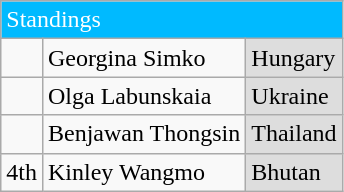<table class="wikitable">
<tr>
<td colspan="3" style="background:#00baff;color:#fff">Standings</td>
</tr>
<tr>
<td></td>
<td>Georgina Simko</td>
<td style="background:#dddddd"> Hungary</td>
</tr>
<tr>
<td></td>
<td>Olga Labunskaia</td>
<td style="background:#dddddd"> Ukraine</td>
</tr>
<tr>
<td></td>
<td>Benjawan Thongsin</td>
<td style="background:#dddddd"> Thailand</td>
</tr>
<tr>
<td>4th</td>
<td>Kinley Wangmo</td>
<td style="background:#dddddd"> Bhutan</td>
</tr>
</table>
